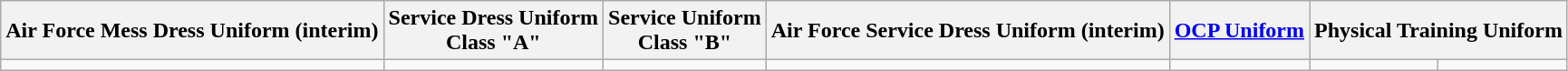<table class="wikitable">
<tr>
<th>Air Force Mess Dress Uniform (interim)</th>
<th>Service Dress Uniform<br>Class "A"</th>
<th>Service Uniform<br>Class "B"</th>
<th>Air Force Service Dress Uniform (interim)</th>
<th><a href='#'>OCP Uniform</a></th>
<th colspan=2>Physical Training Uniform</th>
</tr>
<tr>
<td></td>
<td></td>
<td></td>
<td></td>
<td></td>
<td></td>
<td></td>
</tr>
</table>
